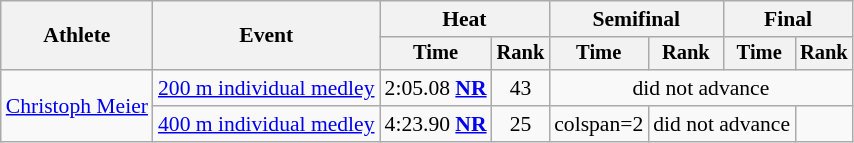<table class=wikitable style="font-size:90%">
<tr>
<th rowspan="2">Athlete</th>
<th rowspan="2">Event</th>
<th colspan="2">Heat</th>
<th colspan="2">Semifinal</th>
<th colspan="2">Final</th>
</tr>
<tr style="font-size:95%">
<th>Time</th>
<th>Rank</th>
<th>Time</th>
<th>Rank</th>
<th>Time</th>
<th>Rank</th>
</tr>
<tr align=center>
<td align=left rowspan=2><a href='#'>Christoph Meier</a></td>
<td align=left><a href='#'>200 m individual medley</a></td>
<td>2:05.08 <strong><a href='#'>NR</a></strong></td>
<td>43</td>
<td colspan=4>did not advance</td>
</tr>
<tr align=center>
<td align=left><a href='#'>400 m individual medley</a></td>
<td>4:23.90 <strong><a href='#'>NR</a></strong></td>
<td>25</td>
<td>colspan=2 </td>
<td colspan=2>did not advance</td>
</tr>
</table>
